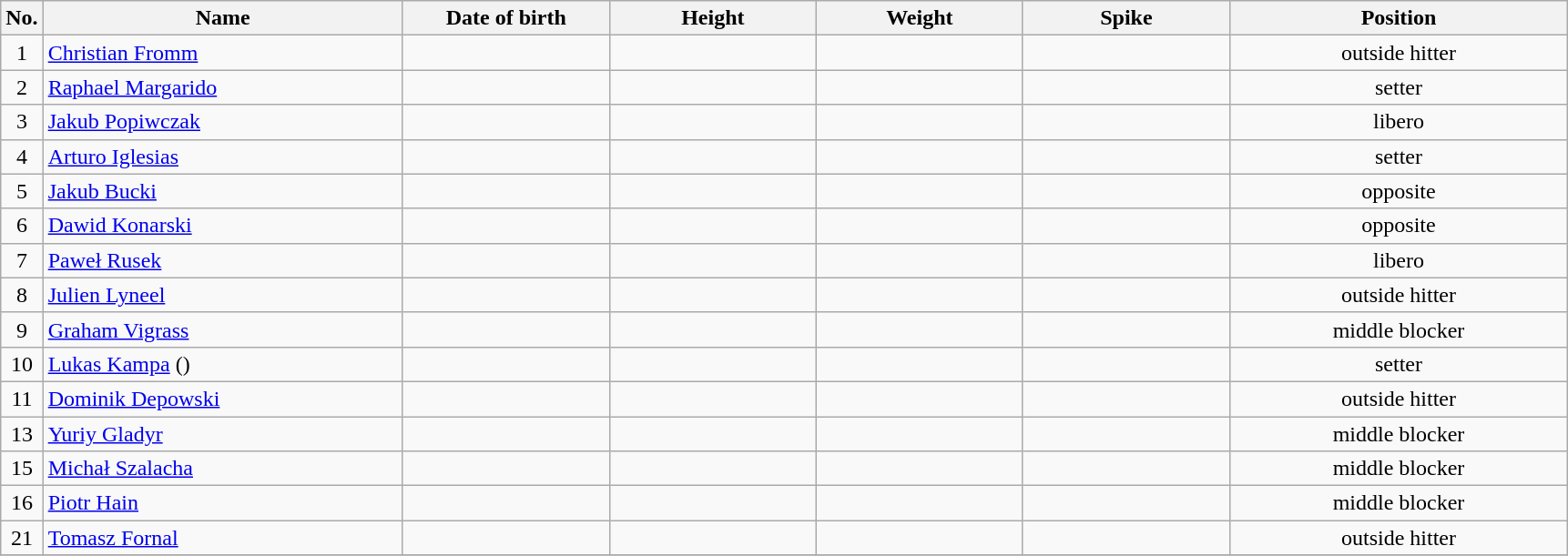<table class="wikitable sortable" style="font-size:100%; text-align:center;">
<tr>
<th>No.</th>
<th style="width:16em">Name</th>
<th style="width:9em">Date of birth</th>
<th style="width:9em">Height</th>
<th style="width:9em">Weight</th>
<th style="width:9em">Spike</th>
<th style="width:15em">Position</th>
</tr>
<tr>
<td>1</td>
<td align=left> <a href='#'>Christian Fromm</a></td>
<td align=right></td>
<td></td>
<td></td>
<td></td>
<td>outside hitter</td>
</tr>
<tr>
<td>2</td>
<td align=left> <a href='#'>Raphael Margarido</a></td>
<td align=right></td>
<td></td>
<td></td>
<td></td>
<td>setter</td>
</tr>
<tr>
<td>3</td>
<td align=left> <a href='#'>Jakub Popiwczak</a></td>
<td align=right></td>
<td></td>
<td></td>
<td></td>
<td>libero</td>
</tr>
<tr>
<td>4</td>
<td align=left> <a href='#'>Arturo Iglesias</a></td>
<td align=right></td>
<td></td>
<td></td>
<td></td>
<td>setter</td>
</tr>
<tr>
<td>5</td>
<td align=left> <a href='#'>Jakub Bucki</a></td>
<td align=right></td>
<td></td>
<td></td>
<td></td>
<td>opposite</td>
</tr>
<tr>
<td>6</td>
<td align=left> <a href='#'>Dawid Konarski</a></td>
<td align=right></td>
<td></td>
<td></td>
<td></td>
<td>opposite</td>
</tr>
<tr>
<td>7</td>
<td align=left> <a href='#'>Paweł Rusek</a></td>
<td align=right></td>
<td></td>
<td></td>
<td></td>
<td>libero</td>
</tr>
<tr>
<td>8</td>
<td align=left> <a href='#'>Julien Lyneel</a></td>
<td align=right></td>
<td></td>
<td></td>
<td></td>
<td>outside hitter</td>
</tr>
<tr>
<td>9</td>
<td align=left> <a href='#'>Graham Vigrass</a></td>
<td align=right></td>
<td></td>
<td></td>
<td></td>
<td>middle blocker</td>
</tr>
<tr>
<td>10</td>
<td align=left> <a href='#'>Lukas Kampa</a> ()</td>
<td align=right></td>
<td></td>
<td></td>
<td></td>
<td>setter</td>
</tr>
<tr>
<td>11</td>
<td align=left> <a href='#'>Dominik Depowski</a></td>
<td align=right></td>
<td></td>
<td></td>
<td></td>
<td>outside hitter</td>
</tr>
<tr>
<td>13</td>
<td align=left> <a href='#'>Yuriy Gladyr</a></td>
<td align=right></td>
<td></td>
<td></td>
<td></td>
<td>middle blocker</td>
</tr>
<tr>
<td>15</td>
<td align=left> <a href='#'>Michał Szalacha</a></td>
<td align=right></td>
<td></td>
<td></td>
<td></td>
<td>middle blocker</td>
</tr>
<tr>
<td>16</td>
<td align=left> <a href='#'>Piotr Hain</a></td>
<td align=right></td>
<td></td>
<td></td>
<td></td>
<td>middle blocker</td>
</tr>
<tr>
<td>21</td>
<td align=left> <a href='#'>Tomasz Fornal</a></td>
<td align=right></td>
<td></td>
<td></td>
<td></td>
<td>outside hitter</td>
</tr>
<tr>
</tr>
</table>
